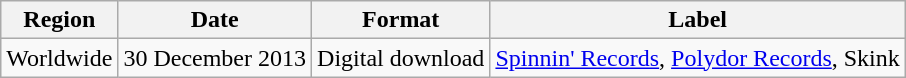<table class=wikitable>
<tr>
<th>Region</th>
<th>Date</th>
<th>Format</th>
<th>Label</th>
</tr>
<tr>
<td rowspan="1">Worldwide</td>
<td>30 December 2013</td>
<td>Digital download</td>
<td><a href='#'>Spinnin' Records</a>, <a href='#'>Polydor Records</a>, Skink</td>
</tr>
</table>
